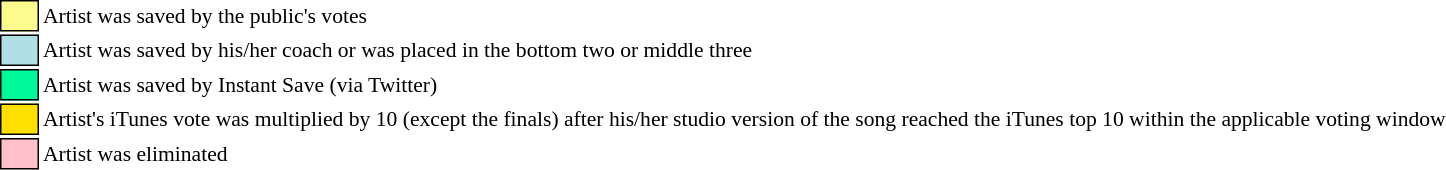<table class="toccolours"style="font-size: 90%; white-space: nowrap;">
<tr>
<td style="background:#fdfc8f; border:1px solid black;">      </td>
<td>Artist was saved by the public's votes</td>
</tr>
<tr>
<td style="background:#b0e0e6; border:1px solid black;">      </td>
<td>Artist was saved by his/her coach or was placed in the bottom two or middle three</td>
</tr>
<tr>
<td style="background:#00FA9A; border:1px solid black;">      </td>
<td>Artist was saved by Instant Save (via Twitter)</td>
</tr>
<tr>
<td style="background:#fedf00; border:1px solid black;">      </td>
<td>Artist's iTunes vote was multiplied by 10 (except the finals) after his/her studio version of the song reached the iTunes top 10 within the applicable voting window</td>
</tr>
<tr>
<td style="background:pink; border:1px solid black;">      </td>
<td>Artist was eliminated</td>
</tr>
</table>
